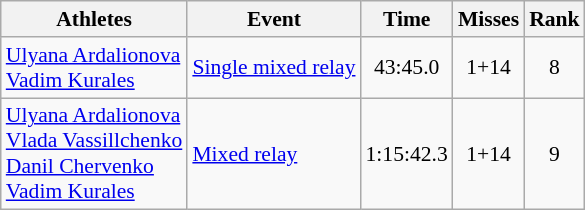<table class="wikitable" style="font-size:90%">
<tr>
<th>Athletes</th>
<th>Event</th>
<th>Time</th>
<th>Misses</th>
<th>Rank</th>
</tr>
<tr align=center>
<td align=left><a href='#'>Ulyana Ardalionova</a><br><a href='#'>Vadim Kurales</a></td>
<td align=left><a href='#'>Single mixed relay</a></td>
<td>43:45.0</td>
<td>1+14</td>
<td>8</td>
</tr>
<tr align=center>
<td align=left><a href='#'>Ulyana Ardalionova</a><br><a href='#'>Vlada Vassillchenko</a><br><a href='#'>Danil Chervenko</a><br><a href='#'>Vadim Kurales</a></td>
<td align=left><a href='#'>Mixed relay</a></td>
<td>1:15:42.3</td>
<td>1+14</td>
<td>9</td>
</tr>
</table>
